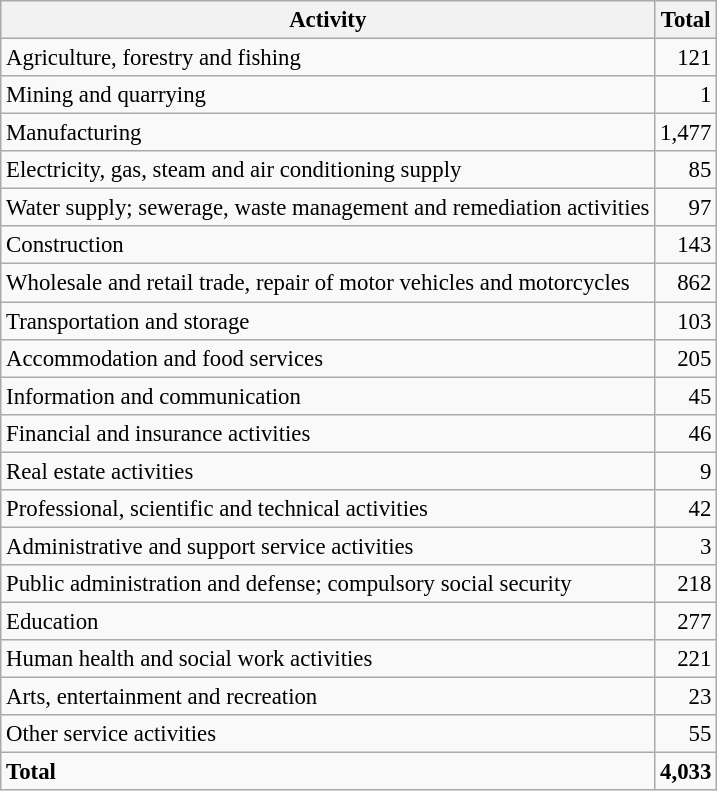<table class="wikitable sortable" style="font-size:95%;">
<tr>
<th>Activity</th>
<th>Total</th>
</tr>
<tr>
<td>Agriculture, forestry and fishing</td>
<td align="right">121</td>
</tr>
<tr>
<td>Mining and quarrying</td>
<td align="right">1</td>
</tr>
<tr>
<td>Manufacturing</td>
<td align="right">1,477</td>
</tr>
<tr>
<td>Electricity, gas, steam and air conditioning supply</td>
<td align="right">85</td>
</tr>
<tr>
<td>Water supply; sewerage, waste management and remediation activities</td>
<td align="right">97</td>
</tr>
<tr>
<td>Construction</td>
<td align="right">143</td>
</tr>
<tr>
<td>Wholesale and retail trade, repair of motor vehicles and motorcycles</td>
<td align="right">862</td>
</tr>
<tr>
<td>Transportation and storage</td>
<td align="right">103</td>
</tr>
<tr>
<td>Accommodation and food services</td>
<td align="right">205</td>
</tr>
<tr>
<td>Information and communication</td>
<td align="right">45</td>
</tr>
<tr>
<td>Financial and insurance activities</td>
<td align="right">46</td>
</tr>
<tr>
<td>Real estate activities</td>
<td align="right">9</td>
</tr>
<tr>
<td>Professional, scientific and technical activities</td>
<td align="right">42</td>
</tr>
<tr>
<td>Administrative and support service activities</td>
<td align="right">3</td>
</tr>
<tr>
<td>Public administration and defense; compulsory social security</td>
<td align="right">218</td>
</tr>
<tr>
<td>Education</td>
<td align="right">277</td>
</tr>
<tr>
<td>Human health and social work activities</td>
<td align="right">221</td>
</tr>
<tr>
<td>Arts, entertainment and recreation</td>
<td align="right">23</td>
</tr>
<tr>
<td>Other service activities</td>
<td align="right">55</td>
</tr>
<tr class="sortbottom">
<td><strong>Total</strong></td>
<td align="right"><strong>4,033</strong></td>
</tr>
</table>
